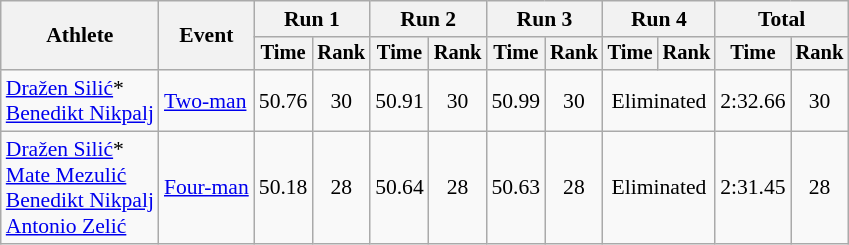<table class="wikitable" style="font-size:90%">
<tr>
<th rowspan="2">Athlete</th>
<th rowspan="2">Event</th>
<th colspan="2">Run 1</th>
<th colspan="2">Run 2</th>
<th colspan="2">Run 3</th>
<th colspan="2">Run 4</th>
<th colspan="2">Total</th>
</tr>
<tr style="font-size:95%">
<th>Time</th>
<th>Rank</th>
<th>Time</th>
<th>Rank</th>
<th>Time</th>
<th>Rank</th>
<th>Time</th>
<th>Rank</th>
<th>Time</th>
<th>Rank</th>
</tr>
<tr align=center>
<td align=left><a href='#'>Dražen Silić</a>*<br><a href='#'>Benedikt Nikpalj</a></td>
<td align=left><a href='#'>Two-man</a></td>
<td>50.76</td>
<td>30</td>
<td>50.91</td>
<td>30</td>
<td>50.99</td>
<td>30</td>
<td colspan=2>Eliminated</td>
<td>2:32.66</td>
<td>30</td>
</tr>
<tr align=center>
<td align=left><a href='#'>Dražen Silić</a>*<br><a href='#'>Mate Mezulić</a><br><a href='#'>Benedikt Nikpalj</a><br><a href='#'>Antonio Zelić</a></td>
<td align=left><a href='#'>Four-man</a></td>
<td>50.18</td>
<td>28</td>
<td>50.64</td>
<td>28</td>
<td>50.63</td>
<td>28</td>
<td colspan=2>Eliminated</td>
<td>2:31.45</td>
<td>28</td>
</tr>
</table>
